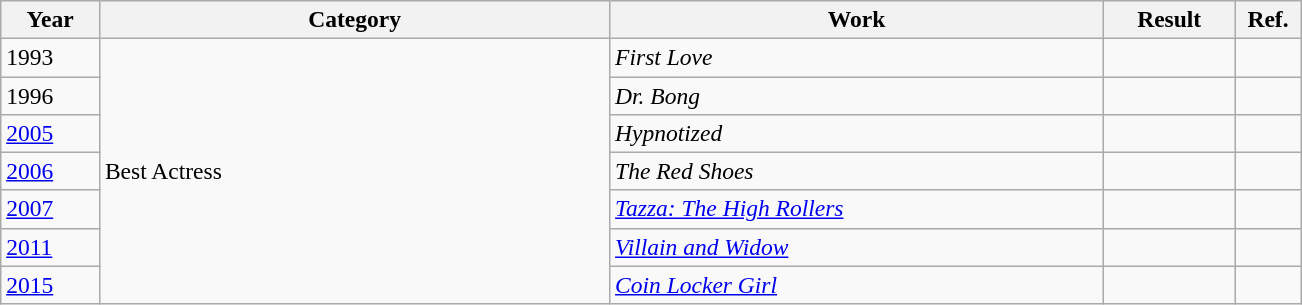<table class="wikitable sortable plainrowheaders" Style=font-size:98%>
<tr>
<th scope="col" style="width:6%;">Year</th>
<th scope="col" style="width:31%;">Category</th>
<th scope="col" style="width:30%;">Work</th>
<th scope="col" style="width:8%;">Result</th>
<th scope="col" style="width:4%;">Ref.</th>
</tr>
<tr>
<td>1993</td>
<td rowspan="7">Best Actress</td>
<td><em>First Love</em></td>
<td></td>
<td></td>
</tr>
<tr>
<td>1996</td>
<td><em>Dr. Bong</em></td>
<td></td>
<td></td>
</tr>
<tr>
<td><a href='#'>2005</a></td>
<td><em>Hypnotized</em></td>
<td></td>
<td></td>
</tr>
<tr>
<td><a href='#'>2006</a></td>
<td><em>The Red Shoes</em></td>
<td></td>
<td></td>
</tr>
<tr>
<td><a href='#'>2007</a></td>
<td><em><a href='#'>Tazza: The High Rollers</a></em></td>
<td></td>
<td></td>
</tr>
<tr>
<td><a href='#'>2011</a></td>
<td><em><a href='#'>Villain and Widow</a></em></td>
<td></td>
<td></td>
</tr>
<tr>
<td><a href='#'>2015</a></td>
<td><em><a href='#'>Coin Locker Girl</a></em></td>
<td></td>
<td></td>
</tr>
</table>
